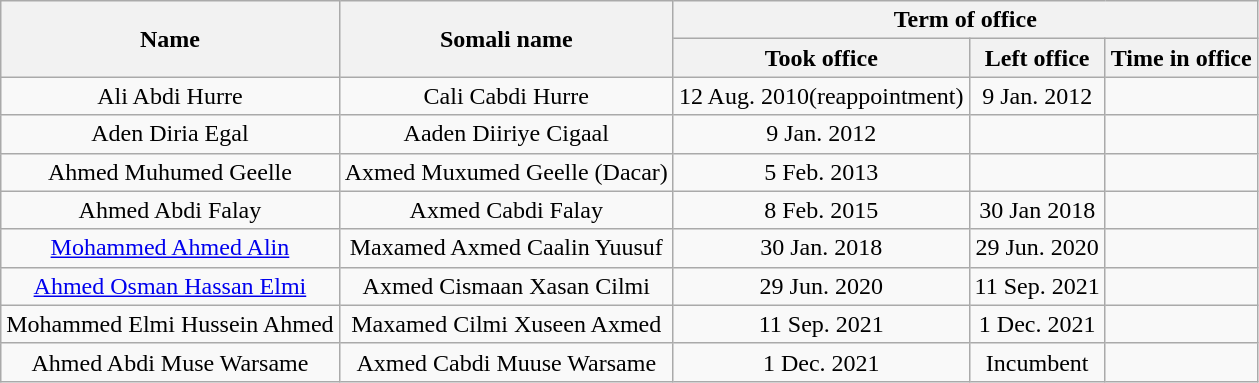<table class="wikitable" style="text-align:center">
<tr>
<th rowspan="2">Name</th>
<th rowspan="2">Somali name</th>
<th colspan="3">Term of office</th>
</tr>
<tr>
<th>Took office</th>
<th>Left office</th>
<th>Time in office</th>
</tr>
<tr>
<td>Ali Abdi Hurre</td>
<td>Cali Cabdi Hurre</td>
<td>12 Aug. 2010(reappointment)</td>
<td>9 Jan. 2012</td>
<td></td>
</tr>
<tr>
<td>Aden Diria Egal</td>
<td>Aaden Diiriye Cigaal</td>
<td>9 Jan. 2012</td>
<td></td>
<td></td>
</tr>
<tr>
<td>Ahmed Muhumed Geelle</td>
<td>Axmed Muxumed Geelle (Dacar)</td>
<td>5 Feb. 2013</td>
<td></td>
<td></td>
</tr>
<tr>
<td>Ahmed Abdi Falay</td>
<td>Axmed Cabdi Falay</td>
<td>8 Feb. 2015</td>
<td>30 Jan 2018</td>
<td></td>
</tr>
<tr>
<td><a href='#'>Mohammed Ahmed Alin</a></td>
<td>Maxamed Axmed Caalin Yuusuf</td>
<td>30 Jan. 2018</td>
<td>29 Jun. 2020</td>
<td></td>
</tr>
<tr>
<td><a href='#'>Ahmed Osman Hassan Elmi</a></td>
<td>Axmed Cismaan Xasan Cilmi</td>
<td>29 Jun. 2020</td>
<td>11 Sep. 2021</td>
<td></td>
</tr>
<tr>
<td>Mohammed Elmi Hussein Ahmed</td>
<td>Maxamed Cilmi Xuseen Axmed</td>
<td>11 Sep. 2021</td>
<td>1 Dec. 2021</td>
<td></td>
</tr>
<tr>
<td>Ahmed Abdi Muse Warsame</td>
<td>Axmed Cabdi Muuse Warsame</td>
<td>1 Dec. 2021</td>
<td>Incumbent</td>
<td></td>
</tr>
</table>
